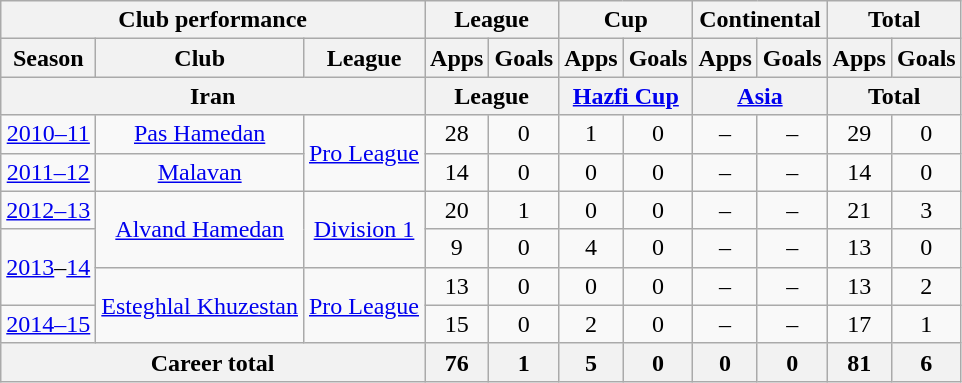<table class="wikitable" style="text-align:center">
<tr>
<th colspan=3>Club performance</th>
<th colspan=2>League</th>
<th colspan=2>Cup</th>
<th colspan=2>Continental</th>
<th colspan=2>Total</th>
</tr>
<tr>
<th>Season</th>
<th>Club</th>
<th>League</th>
<th>Apps</th>
<th>Goals</th>
<th>Apps</th>
<th>Goals</th>
<th>Apps</th>
<th>Goals</th>
<th>Apps</th>
<th>Goals</th>
</tr>
<tr>
<th colspan=3>Iran</th>
<th colspan=2>League</th>
<th colspan=2><a href='#'>Hazfi Cup</a></th>
<th colspan=2><a href='#'>Asia</a></th>
<th colspan=2>Total</th>
</tr>
<tr>
<td><a href='#'>2010–11</a></td>
<td><a href='#'>Pas Hamedan</a></td>
<td rowspan="2"><a href='#'>Pro League</a></td>
<td>28</td>
<td>0</td>
<td>1</td>
<td>0</td>
<td>–</td>
<td>–</td>
<td>29</td>
<td>0</td>
</tr>
<tr>
<td><a href='#'>2011–12</a></td>
<td><a href='#'>Malavan</a></td>
<td>14</td>
<td>0</td>
<td>0</td>
<td>0</td>
<td>–</td>
<td>–</td>
<td>14</td>
<td>0</td>
</tr>
<tr>
<td><a href='#'>2012–13</a></td>
<td rowspan="2"><a href='#'>Alvand Hamedan</a></td>
<td rowspan="2"><a href='#'>Division 1</a></td>
<td>20</td>
<td>1</td>
<td>0</td>
<td>0</td>
<td>–</td>
<td>–</td>
<td>21</td>
<td>3</td>
</tr>
<tr>
<td rowspan="2"><a href='#'>2013</a>–<a href='#'>14</a></td>
<td>9</td>
<td>0</td>
<td>4</td>
<td>0</td>
<td>–</td>
<td>–</td>
<td>13</td>
<td>0</td>
</tr>
<tr>
<td rowspan="2"><a href='#'>Esteghlal Khuzestan</a></td>
<td rowspan="2"><a href='#'>Pro League</a></td>
<td>13</td>
<td>0</td>
<td>0</td>
<td>0</td>
<td>–</td>
<td>–</td>
<td>13</td>
<td>2</td>
</tr>
<tr>
<td><a href='#'>2014–15</a></td>
<td>15</td>
<td>0</td>
<td>2</td>
<td>0</td>
<td>–</td>
<td>–</td>
<td>17</td>
<td>1</td>
</tr>
<tr>
<th colspan=3>Career total</th>
<th>76</th>
<th>1</th>
<th>5</th>
<th>0</th>
<th>0</th>
<th>0</th>
<th>81</th>
<th>6</th>
</tr>
</table>
